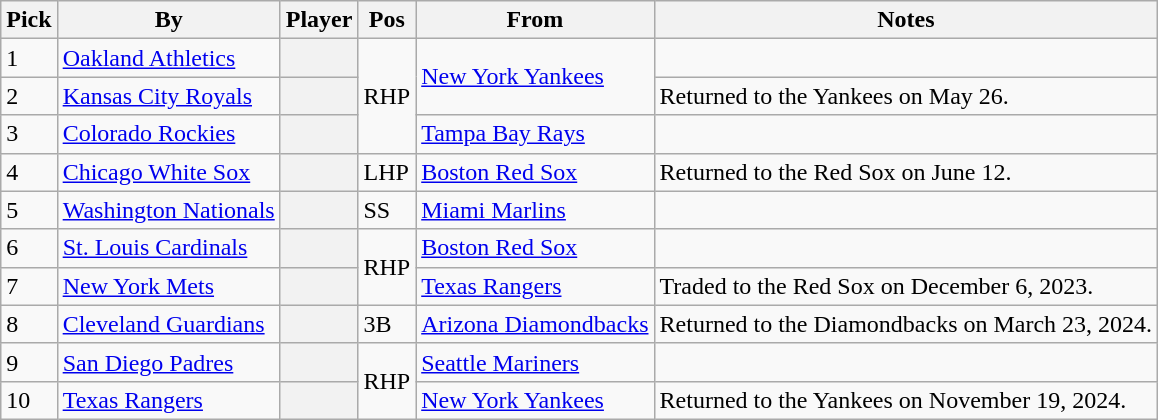<table class="wikitable sortable plainrowheaders">
<tr>
<th scope="col">Pick</th>
<th scope="col">By</th>
<th scope="col">Player</th>
<th scope="col">Pos</th>
<th scope="col">From</th>
<th scope="col">Notes</th>
</tr>
<tr>
<td>1</td>
<td><a href='#'>Oakland Athletics</a></td>
<th scope="row"></th>
<td rowspan="3">RHP</td>
<td rowspan="2"><a href='#'>New York Yankees</a></td>
<td></td>
</tr>
<tr>
<td>2</td>
<td><a href='#'>Kansas City Royals</a></td>
<th scope="row"></th>
<td>Returned to the Yankees on May 26.</td>
</tr>
<tr>
<td>3</td>
<td><a href='#'>Colorado Rockies</a></td>
<th scope="row"></th>
<td><a href='#'>Tampa Bay Rays</a></td>
<td></td>
</tr>
<tr>
<td>4</td>
<td><a href='#'>Chicago White Sox</a></td>
<th scope="row"></th>
<td>LHP</td>
<td><a href='#'>Boston Red Sox</a></td>
<td>Returned to the Red Sox on June 12.</td>
</tr>
<tr>
<td>5</td>
<td><a href='#'>Washington Nationals</a></td>
<th scope="row"></th>
<td>SS</td>
<td><a href='#'>Miami Marlins</a></td>
</tr>
<tr>
<td>6</td>
<td><a href='#'>St. Louis Cardinals</a></td>
<th scope="row"></th>
<td rowspan="2">RHP</td>
<td><a href='#'>Boston Red Sox</a></td>
<td></td>
</tr>
<tr>
<td>7</td>
<td><a href='#'>New York Mets</a></td>
<th scope="row"></th>
<td><a href='#'>Texas Rangers</a></td>
<td>Traded to the Red Sox on December 6, 2023.</td>
</tr>
<tr>
<td>8</td>
<td><a href='#'>Cleveland Guardians</a></td>
<th scope="row"></th>
<td>3B</td>
<td><a href='#'>Arizona Diamondbacks</a></td>
<td>Returned to the Diamondbacks on March 23, 2024.</td>
</tr>
<tr>
<td>9</td>
<td><a href='#'>San Diego Padres</a></td>
<th scope="row"></th>
<td rowspan="2">RHP</td>
<td><a href='#'>Seattle Mariners</a></td>
<td></td>
</tr>
<tr>
<td>10</td>
<td><a href='#'>Texas Rangers</a></td>
<th scope="row"></th>
<td><a href='#'>New York Yankees</a></td>
<td>Returned to the Yankees on November 19, 2024.</td>
</tr>
</table>
